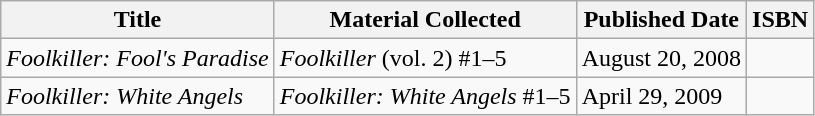<table class="wikitable">
<tr>
<th>Title</th>
<th>Material Collected</th>
<th>Published Date</th>
<th>ISBN</th>
</tr>
<tr>
<td><em>Foolkiller: Fool's Paradise</em></td>
<td><em>Foolkiller</em> (vol. 2) #1–5</td>
<td>August 20, 2008</td>
<td></td>
</tr>
<tr>
<td><em>Foolkiller: White Angels</em></td>
<td><em>Foolkiller: White Angels</em> #1–5</td>
<td>April 29, 2009</td>
<td></td>
</tr>
</table>
